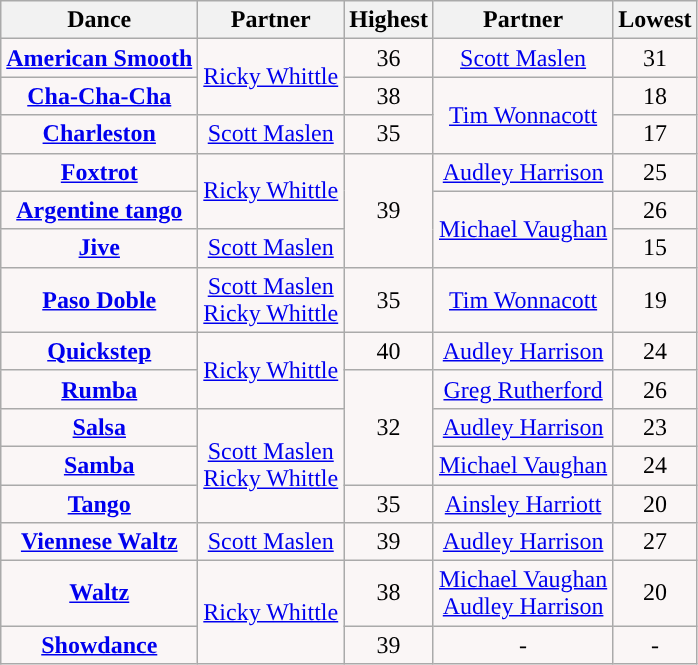<table class="wikitable sortable collapsed">
<tr style="text-align:Center; background:#cc;">
<th>Dance</th>
<th>Partner</th>
<th>Highest</th>
<th>Partner</th>
<th>Lowest</th>
</tr>
<tr style="text-align: center; background:#faf6f6;#">
<td><strong><a href='#'>American Smooth</a></strong></td>
<td rowspan="2"><a href='#'>Ricky Whittle</a></td>
<td>36</td>
<td><a href='#'>Scott Maslen</a></td>
<td>31</td>
</tr>
<tr style="text-align: center; background:#faf6f6;">
<td><strong><a href='#'>Cha-Cha-Cha</a></strong></td>
<td>38</td>
<td rowspan="2"><a href='#'>Tim Wonnacott</a></td>
<td>18</td>
</tr>
<tr style="text-align: center; background:#faf6f6;">
<td><strong><a href='#'>Charleston</a></strong></td>
<td><a href='#'>Scott Maslen</a></td>
<td>35</td>
<td>17</td>
</tr>
<tr style="text-align: center; background:#faf6f6;">
<td><strong><a href='#'>Foxtrot</a></strong></td>
<td rowspan="2"><a href='#'>Ricky Whittle</a></td>
<td rowspan="3">39</td>
<td><a href='#'>Audley Harrison</a></td>
<td>25</td>
</tr>
<tr style="text-align: center; background:#faf6f6;">
<td><strong><a href='#'>Argentine tango</a></strong></td>
<td rowspan="2"><a href='#'>Michael Vaughan</a></td>
<td>26</td>
</tr>
<tr style="text-align: center; background:#faf6f6;">
<td><strong><a href='#'>Jive</a></strong></td>
<td><a href='#'>Scott Maslen</a></td>
<td>15</td>
</tr>
<tr style="text-align: center; background:#faf6f6;">
<td><strong><a href='#'>Paso Doble</a></strong></td>
<td><a href='#'>Scott Maslen</a><br><a href='#'>Ricky Whittle</a></td>
<td>35</td>
<td><a href='#'>Tim Wonnacott</a></td>
<td>19</td>
</tr>
<tr style="text-align: center; background:#faf6f6;">
<td><strong><a href='#'>Quickstep</a></strong></td>
<td rowspan="2"><a href='#'>Ricky Whittle</a></td>
<td>40</td>
<td><a href='#'>Audley Harrison</a></td>
<td>24</td>
</tr>
<tr style="text-align: center; background:#faf6f6;">
<td><strong><a href='#'>Rumba</a></strong></td>
<td rowspan="3">32</td>
<td><a href='#'>Greg Rutherford</a></td>
<td>26</td>
</tr>
<tr style="text-align: center; background:#faf6f6;">
<td><strong><a href='#'>Salsa</a></strong></td>
<td rowspan="3"><a href='#'>Scott Maslen</a><br><a href='#'>Ricky Whittle</a></td>
<td><a href='#'>Audley Harrison</a></td>
<td>23</td>
</tr>
<tr style="text-align: center; background:#faf6f6;">
<td><strong><a href='#'>Samba</a></strong></td>
<td><a href='#'>Michael Vaughan</a></td>
<td>24</td>
</tr>
<tr style="text-align: center; background:#faf6f6;">
<td><strong><a href='#'>Tango</a></strong></td>
<td>35</td>
<td><a href='#'>Ainsley Harriott</a></td>
<td>20</td>
</tr>
<tr style="text-align: center; background:#faf6f6;">
<td><strong><a href='#'>Viennese Waltz</a></strong></td>
<td><a href='#'>Scott Maslen</a></td>
<td>39</td>
<td><a href='#'>Audley Harrison</a></td>
<td>27</td>
</tr>
<tr style="text-align: center; background:#faf6f6;">
<td><strong><a href='#'>Waltz</a></strong></td>
<td rowspan="2"><a href='#'>Ricky Whittle</a></td>
<td>38</td>
<td><a href='#'>Michael Vaughan</a><br><a href='#'>Audley Harrison</a></td>
<td>20</td>
</tr>
<tr style="text-align: center; background:#faf6f6;">
<td><strong><a href='#'>Showdance</a></strong></td>
<td>39</td>
<td>-</td>
<td>-</td>
</tr>
</table>
